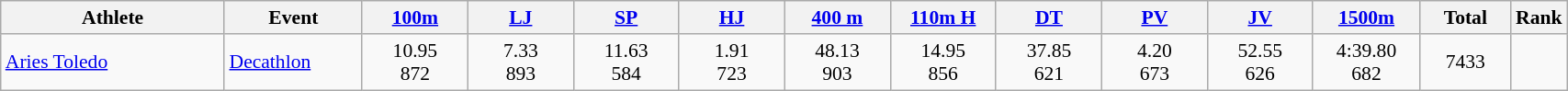<table class="wikitable" width="90%" style="text-align:center; font-size:90%">
<tr>
<th width="15%">Athlete</th>
<th width="9%">Event</th>
<th width="7%"><a href='#'>100m</a></th>
<th width="7%"><a href='#'>LJ</a></th>
<th width="7%"><a href='#'>SP</a></th>
<th width="7%"><a href='#'>HJ</a></th>
<th width="7%"><a href='#'>400 m</a></th>
<th width="7%"><a href='#'>110m H</a></th>
<th width="7%"><a href='#'>DT</a></th>
<th width="7%"><a href='#'>PV</a></th>
<th width="7%"><a href='#'>JV</a></th>
<th width="7%"><a href='#'>1500m</a></th>
<th width="6%">Total</th>
<th width="5%">Rank</th>
</tr>
<tr>
<td style="text-align:left;"><a href='#'>Aries Toledo</a></td>
<td rowspan="2" align="left"><a href='#'>Decathlon</a></td>
<td>10.95 <br> 872</td>
<td>7.33 <br> 893</td>
<td>11.63<br> 584</td>
<td>1.91 <br> 723</td>
<td>48.13<br>903</td>
<td>14.95<br>856</td>
<td>37.85<br>621</td>
<td>4.20<br>673</td>
<td>52.55<br>626</td>
<td>4:39.80<br>682</td>
<td>7433</td>
<td></td>
</tr>
</table>
